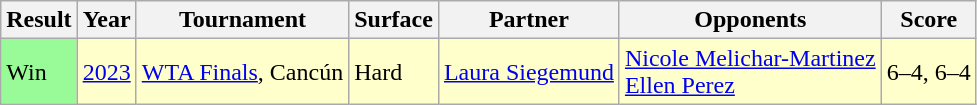<table class="sortable wikitable">
<tr>
<th>Result</th>
<th>Year</th>
<th>Tournament</th>
<th>Surface</th>
<th>Partner</th>
<th>Opponents</th>
<th class=unsortable>Score</th>
</tr>
<tr bgcolor=ffffcc>
<td style="background:#98fb98;">Win</td>
<td><a href='#'>2023</a></td>
<td><a href='#'>WTA Finals</a>, Cancún</td>
<td>Hard</td>
<td> <a href='#'>Laura Siegemund</a></td>
<td> <a href='#'>Nicole Melichar-Martinez</a> <br>  <a href='#'>Ellen Perez</a></td>
<td>6–4, 6–4</td>
</tr>
</table>
